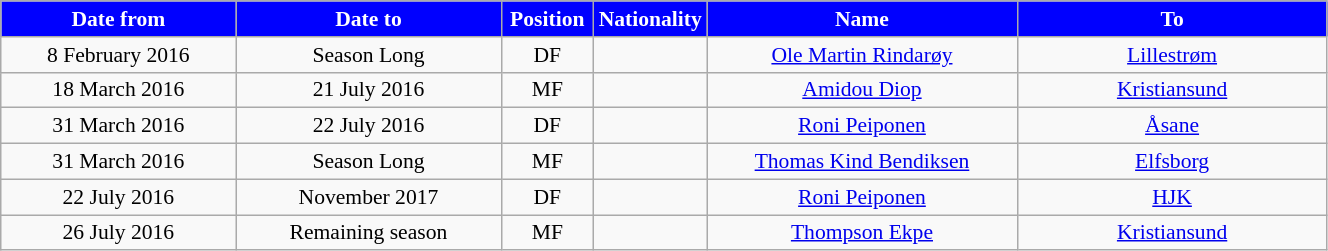<table class="wikitable"  style="text-align:center; font-size:90%; ">
<tr>
<th style="background:#00f; color:white; width:150px;">Date from</th>
<th style="background:#00f; color:white; width:170px;">Date to</th>
<th style="background:#00f; color:white; width:55px;">Position</th>
<th style="background:#00f; color:white; width:55px;">Nationality</th>
<th style="background:#00f; color:white; width:200px;">Name</th>
<th style="background:#00f; color:white; width:200px;">To</th>
</tr>
<tr>
<td>8 February 2016</td>
<td>Season Long</td>
<td>DF</td>
<td></td>
<td><a href='#'>Ole Martin Rindarøy</a></td>
<td><a href='#'>Lillestrøm</a></td>
</tr>
<tr>
<td>18 March 2016</td>
<td>21 July 2016</td>
<td>MF</td>
<td></td>
<td><a href='#'>Amidou Diop</a></td>
<td><a href='#'>Kristiansund</a></td>
</tr>
<tr>
<td>31 March 2016</td>
<td>22 July 2016</td>
<td>DF</td>
<td></td>
<td><a href='#'>Roni Peiponen</a></td>
<td><a href='#'>Åsane</a></td>
</tr>
<tr>
<td>31 March 2016</td>
<td>Season Long</td>
<td>MF</td>
<td></td>
<td><a href='#'>Thomas Kind Bendiksen</a></td>
<td> <a href='#'>Elfsborg</a></td>
</tr>
<tr>
<td>22 July 2016</td>
<td>November 2017</td>
<td>DF</td>
<td></td>
<td><a href='#'>Roni Peiponen</a></td>
<td> <a href='#'>HJK</a></td>
</tr>
<tr>
<td>26 July 2016</td>
<td>Remaining season</td>
<td>MF</td>
<td></td>
<td><a href='#'>Thompson Ekpe</a></td>
<td><a href='#'>Kristiansund</a></td>
</tr>
</table>
